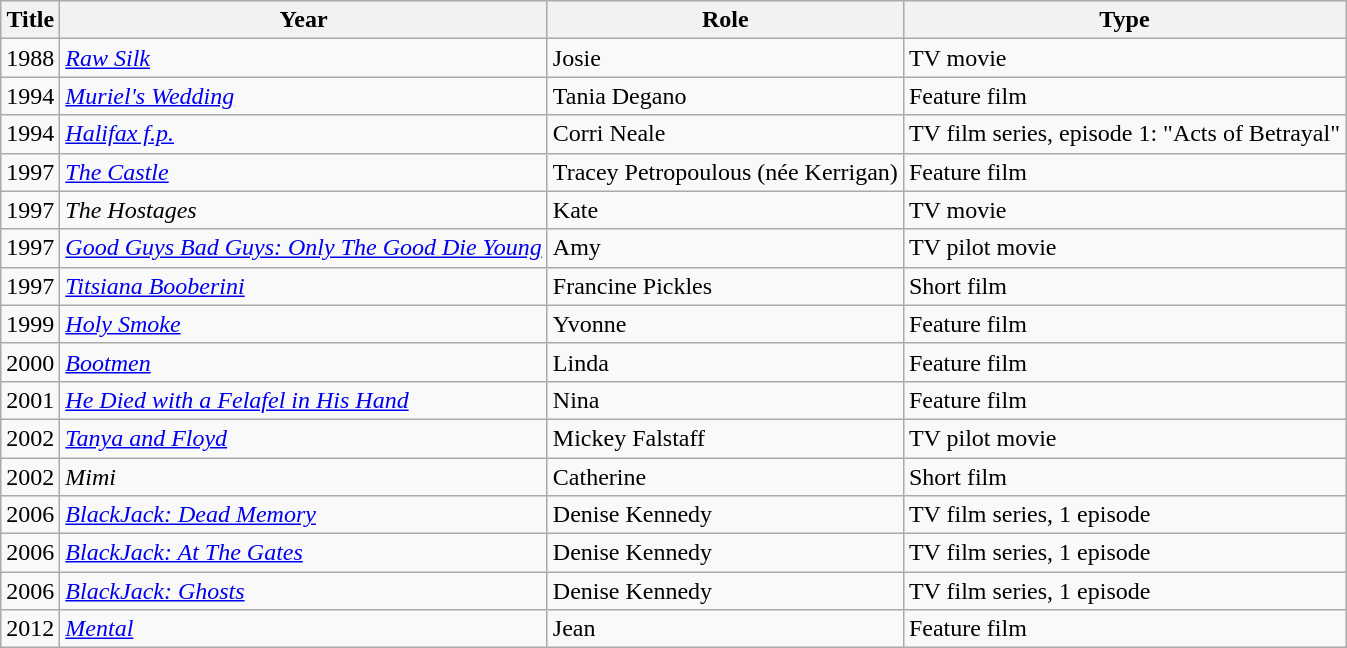<table class="wikitable">
<tr>
<th>Title</th>
<th>Year</th>
<th>Role</th>
<th>Type</th>
</tr>
<tr>
<td>1988</td>
<td><em><a href='#'>Raw Silk</a></em></td>
<td>Josie</td>
<td>TV movie</td>
</tr>
<tr>
<td>1994</td>
<td><em><a href='#'>Muriel's Wedding</a></em></td>
<td>Tania Degano</td>
<td>Feature film</td>
</tr>
<tr>
<td>1994</td>
<td><em><a href='#'>Halifax f.p.</a></em></td>
<td>Corri Neale</td>
<td>TV film series, episode 1: "Acts of Betrayal"</td>
</tr>
<tr>
<td>1997</td>
<td><em><a href='#'>The Castle</a></em></td>
<td>Tracey Petropoulous (née Kerrigan)</td>
<td>Feature film</td>
</tr>
<tr>
<td>1997</td>
<td><em>The Hostages</em></td>
<td>Kate</td>
<td>TV movie</td>
</tr>
<tr>
<td>1997</td>
<td><em><a href='#'>Good Guys Bad Guys: Only The Good Die Young</a></em></td>
<td>Amy</td>
<td>TV pilot movie</td>
</tr>
<tr>
<td>1997</td>
<td><em><a href='#'>Titsiana Booberini</a></em></td>
<td>Francine Pickles</td>
<td>Short film</td>
</tr>
<tr>
<td>1999</td>
<td><em><a href='#'>Holy Smoke</a></em></td>
<td>Yvonne</td>
<td>Feature film</td>
</tr>
<tr>
<td>2000</td>
<td><em><a href='#'>Bootmen</a></em></td>
<td>Linda</td>
<td>Feature film</td>
</tr>
<tr>
<td>2001</td>
<td><em><a href='#'>He Died with a Felafel in His Hand</a></em></td>
<td>Nina</td>
<td>Feature film</td>
</tr>
<tr>
<td>2002</td>
<td><em><a href='#'>Tanya and Floyd</a></em></td>
<td>Mickey Falstaff</td>
<td>TV pilot movie</td>
</tr>
<tr>
<td>2002</td>
<td><em>Mimi</em></td>
<td>Catherine</td>
<td>Short film</td>
</tr>
<tr>
<td>2006</td>
<td><em><a href='#'>BlackJack: Dead Memory</a></em></td>
<td>Denise Kennedy</td>
<td>TV film series, 1 episode</td>
</tr>
<tr>
<td>2006</td>
<td><em><a href='#'>BlackJack: At The Gates</a></em></td>
<td>Denise Kennedy</td>
<td>TV film series, 1 episode</td>
</tr>
<tr>
<td>2006</td>
<td><em><a href='#'>BlackJack: Ghosts</a></em></td>
<td>Denise Kennedy</td>
<td>TV film series, 1 episode</td>
</tr>
<tr>
<td>2012</td>
<td><em><a href='#'>Mental</a></em></td>
<td>Jean</td>
<td>Feature film</td>
</tr>
</table>
